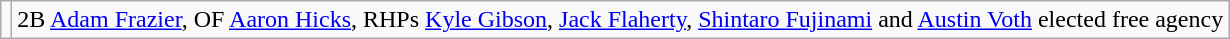<table class="wikitable">
<tr>
<td></td>
<td>2B <a href='#'>Adam Frazier</a>, OF <a href='#'>Aaron Hicks</a>, RHPs <a href='#'>Kyle Gibson</a>, <a href='#'>Jack Flaherty</a>, <a href='#'>Shintaro Fujinami</a> and <a href='#'>Austin Voth</a> elected free agency</td>
</tr>
</table>
